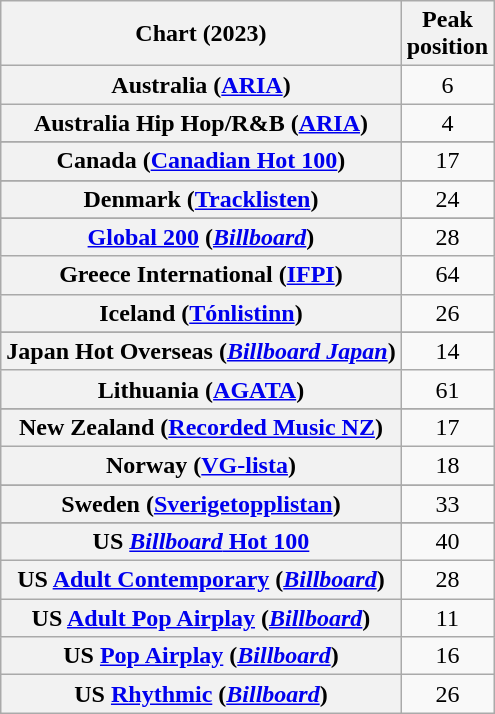<table class="wikitable sortable plainrowheaders" style="text-align:center">
<tr>
<th scope="col">Chart (2023)</th>
<th scope="col">Peak<br>position</th>
</tr>
<tr>
<th scope="row">Australia (<a href='#'>ARIA</a>)</th>
<td>6</td>
</tr>
<tr>
<th scope="row">Australia Hip Hop/R&B (<a href='#'>ARIA</a>)</th>
<td>4</td>
</tr>
<tr>
</tr>
<tr>
</tr>
<tr>
<th scope="row">Canada (<a href='#'>Canadian Hot 100</a>)</th>
<td>17</td>
</tr>
<tr>
</tr>
<tr>
<th scope="row">Denmark (<a href='#'>Tracklisten</a>)</th>
<td>24</td>
</tr>
<tr>
</tr>
<tr>
</tr>
<tr>
<th scope="row"><a href='#'>Global 200</a> (<em><a href='#'>Billboard</a></em>)</th>
<td>28</td>
</tr>
<tr>
<th scope="row">Greece International (<a href='#'>IFPI</a>)</th>
<td>64</td>
</tr>
<tr>
<th scope="row">Iceland (<a href='#'>Tónlistinn</a>)</th>
<td>26</td>
</tr>
<tr>
</tr>
<tr>
<th scope="row">Japan Hot Overseas (<em><a href='#'>Billboard Japan</a></em>)</th>
<td>14</td>
</tr>
<tr>
<th scope="row">Lithuania (<a href='#'>AGATA</a>)</th>
<td>61</td>
</tr>
<tr>
</tr>
<tr>
</tr>
<tr>
<th scope="row">New Zealand (<a href='#'>Recorded Music NZ</a>)</th>
<td>17</td>
</tr>
<tr>
<th scope="row">Norway (<a href='#'>VG-lista</a>)</th>
<td>18</td>
</tr>
<tr>
</tr>
<tr>
</tr>
<tr>
<th scope="row">Sweden (<a href='#'>Sverigetopplistan</a>)</th>
<td>33</td>
</tr>
<tr>
</tr>
<tr>
</tr>
<tr>
<th scope="row">US <a href='#'><em>Billboard</em> Hot 100</a></th>
<td>40</td>
</tr>
<tr>
<th scope="row">US <a href='#'>Adult Contemporary</a> (<em><a href='#'>Billboard</a></em>)</th>
<td>28</td>
</tr>
<tr>
<th scope="row">US <a href='#'>Adult Pop Airplay</a> (<em><a href='#'>Billboard</a></em>)</th>
<td>11</td>
</tr>
<tr>
<th scope="row">US <a href='#'>Pop Airplay</a> (<em><a href='#'>Billboard</a></em>)</th>
<td>16</td>
</tr>
<tr>
<th scope="row">US <a href='#'>Rhythmic</a> (<em><a href='#'>Billboard</a></em>)</th>
<td>26</td>
</tr>
</table>
